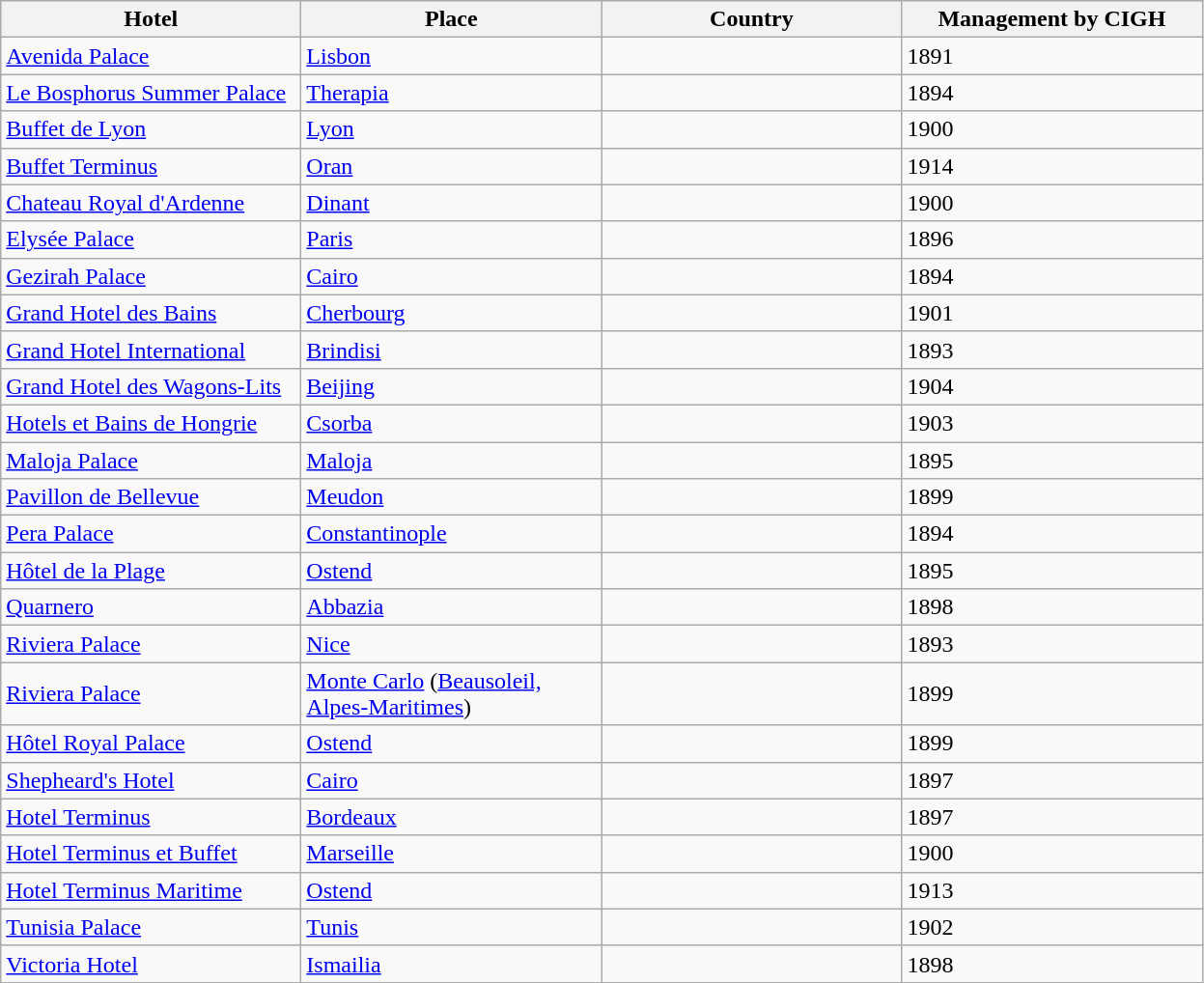<table class="wikitable sortable">
<tr style="background:#FFFFFF; color:#000000;">
<th style="width:200px;">Hotel</th>
<th style="width:200px;">Place</th>
<th style="width:200px;">Country</th>
<th style="width:200px;">Management by CIGH</th>
</tr>
<tr>
<td><a href='#'>Avenida Palace</a></td>
<td><a href='#'>Lisbon</a></td>
<td></td>
<td>1891</td>
</tr>
<tr>
<td><a href='#'>Le Bosphorus Summer Palace</a></td>
<td><a href='#'>Therapia</a></td>
<td></td>
<td>1894</td>
</tr>
<tr>
<td><a href='#'>Buffet de Lyon</a></td>
<td><a href='#'>Lyon</a></td>
<td></td>
<td>1900</td>
</tr>
<tr>
<td><a href='#'>Buffet Terminus</a></td>
<td><a href='#'>Oran</a></td>
<td></td>
<td>1914</td>
</tr>
<tr>
<td><a href='#'>Chateau Royal d'Ardenne</a></td>
<td><a href='#'>Dinant</a></td>
<td></td>
<td>1900</td>
</tr>
<tr>
<td><a href='#'>Elysée Palace</a></td>
<td><a href='#'>Paris</a></td>
<td></td>
<td>1896</td>
</tr>
<tr>
<td><a href='#'>Gezirah Palace</a></td>
<td><a href='#'>Cairo</a></td>
<td></td>
<td>1894</td>
</tr>
<tr>
<td><a href='#'>Grand Hotel des Bains</a></td>
<td><a href='#'>Cherbourg</a></td>
<td></td>
<td>1901</td>
</tr>
<tr>
<td><a href='#'>Grand Hotel International</a></td>
<td><a href='#'>Brindisi</a></td>
<td></td>
<td>1893</td>
</tr>
<tr>
<td><a href='#'>Grand Hotel des Wagons-Lits</a></td>
<td><a href='#'>Beijing</a></td>
<td></td>
<td>1904</td>
</tr>
<tr>
<td><a href='#'>Hotels et Bains de Hongrie</a></td>
<td><a href='#'>Csorba</a></td>
<td></td>
<td>1903</td>
</tr>
<tr>
<td><a href='#'>Maloja Palace</a></td>
<td><a href='#'>Maloja</a></td>
<td></td>
<td>1895</td>
</tr>
<tr>
<td><a href='#'>Pavillon de Bellevue</a></td>
<td><a href='#'>Meudon</a></td>
<td></td>
<td>1899</td>
</tr>
<tr>
<td><a href='#'>Pera Palace</a></td>
<td><a href='#'>Constantinople</a></td>
<td></td>
<td>1894</td>
</tr>
<tr>
<td><a href='#'>Hôtel de la Plage</a></td>
<td><a href='#'>Ostend</a></td>
<td></td>
<td>1895</td>
</tr>
<tr>
<td><a href='#'>Quarnero</a></td>
<td><a href='#'>Abbazia</a></td>
<td></td>
<td>1898</td>
</tr>
<tr>
<td><a href='#'>Riviera Palace</a></td>
<td><a href='#'>Nice</a></td>
<td></td>
<td>1893</td>
</tr>
<tr>
<td><a href='#'>Riviera Palace</a></td>
<td><a href='#'>Monte Carlo</a> (<a href='#'>Beausoleil, Alpes-Maritimes</a>)</td>
<td></td>
<td>1899</td>
</tr>
<tr>
<td><a href='#'>Hôtel Royal Palace</a></td>
<td><a href='#'>Ostend</a></td>
<td></td>
<td>1899</td>
</tr>
<tr>
<td><a href='#'>Shepheard's Hotel</a></td>
<td><a href='#'>Cairo</a></td>
<td></td>
<td>1897</td>
</tr>
<tr>
<td><a href='#'>Hotel Terminus</a></td>
<td><a href='#'>Bordeaux</a></td>
<td></td>
<td>1897</td>
</tr>
<tr>
<td><a href='#'>Hotel Terminus et Buffet</a></td>
<td><a href='#'>Marseille</a></td>
<td></td>
<td>1900</td>
</tr>
<tr>
<td><a href='#'>Hotel Terminus Maritime</a></td>
<td><a href='#'>Ostend</a></td>
<td></td>
<td>1913</td>
</tr>
<tr>
<td><a href='#'>Tunisia Palace</a></td>
<td><a href='#'>Tunis</a></td>
<td></td>
<td>1902</td>
</tr>
<tr>
<td><a href='#'>Victoria Hotel</a></td>
<td><a href='#'>Ismailia</a></td>
<td></td>
<td>1898</td>
</tr>
</table>
